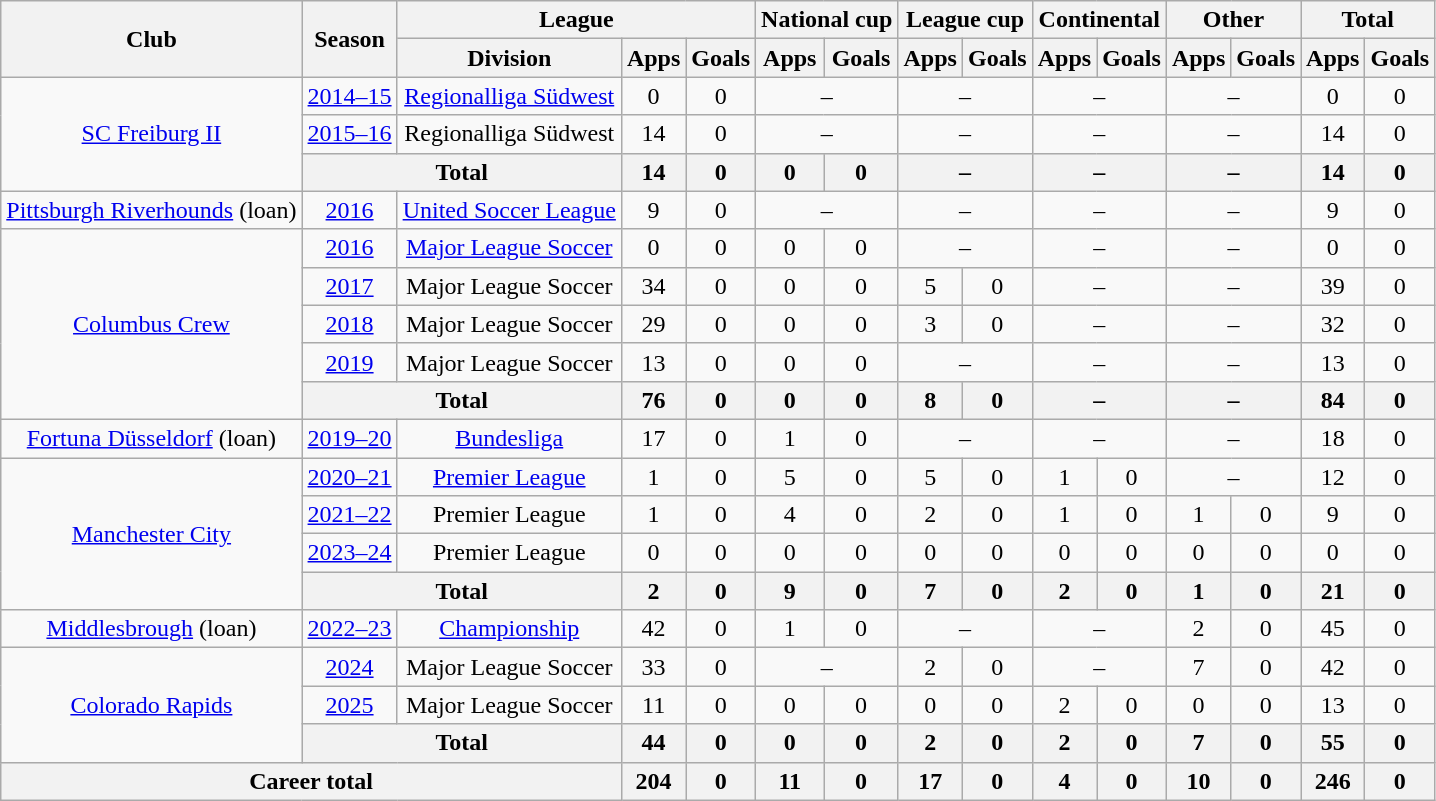<table class="wikitable" style="text-align:center">
<tr>
<th rowspan="2">Club</th>
<th rowspan="2">Season</th>
<th colspan="3">League</th>
<th colspan="2">National cup</th>
<th colspan="2">League cup</th>
<th colspan="2">Continental</th>
<th colspan="2">Other</th>
<th colspan="2">Total</th>
</tr>
<tr>
<th>Division</th>
<th>Apps</th>
<th>Goals</th>
<th>Apps</th>
<th>Goals</th>
<th>Apps</th>
<th>Goals</th>
<th>Apps</th>
<th>Goals</th>
<th>Apps</th>
<th>Goals</th>
<th>Apps</th>
<th>Goals</th>
</tr>
<tr>
<td rowspan="3"><a href='#'>SC Freiburg II</a></td>
<td><a href='#'>2014–15</a></td>
<td><a href='#'>Regionalliga Südwest</a></td>
<td>0</td>
<td>0</td>
<td colspan="2">–</td>
<td colspan="2">–</td>
<td colspan="2">–</td>
<td colspan="2">–</td>
<td>0</td>
<td>0</td>
</tr>
<tr>
<td><a href='#'>2015–16</a></td>
<td>Regionalliga Südwest</td>
<td>14</td>
<td>0</td>
<td colspan="2">–</td>
<td colspan="2">–</td>
<td colspan="2">–</td>
<td colspan="2">–</td>
<td>14</td>
<td>0</td>
</tr>
<tr>
<th colspan="2">Total</th>
<th>14</th>
<th>0</th>
<th>0</th>
<th>0</th>
<th colspan="2">–</th>
<th colspan="2">–</th>
<th colspan="2">–</th>
<th>14</th>
<th>0</th>
</tr>
<tr>
<td><a href='#'>Pittsburgh Riverhounds</a> (loan)</td>
<td><a href='#'>2016</a></td>
<td><a href='#'>United Soccer League</a></td>
<td>9</td>
<td>0</td>
<td colspan="2">–</td>
<td colspan="2">–</td>
<td colspan="2">–</td>
<td colspan="2">–</td>
<td>9</td>
<td>0</td>
</tr>
<tr>
<td rowspan="5"><a href='#'>Columbus Crew</a></td>
<td><a href='#'>2016</a></td>
<td><a href='#'>Major League Soccer</a></td>
<td>0</td>
<td>0</td>
<td>0</td>
<td>0</td>
<td colspan="2">–</td>
<td colspan="2">–</td>
<td colspan="2">–</td>
<td>0</td>
<td>0</td>
</tr>
<tr>
<td><a href='#'>2017</a></td>
<td>Major League Soccer</td>
<td>34</td>
<td>0</td>
<td>0</td>
<td>0</td>
<td>5</td>
<td>0</td>
<td colspan="2">–</td>
<td colspan="2">–</td>
<td>39</td>
<td>0</td>
</tr>
<tr>
<td><a href='#'>2018</a></td>
<td>Major League Soccer</td>
<td>29</td>
<td>0</td>
<td>0</td>
<td>0</td>
<td>3</td>
<td>0</td>
<td colspan="2">–</td>
<td colspan="2">–</td>
<td>32</td>
<td>0</td>
</tr>
<tr>
<td><a href='#'>2019</a></td>
<td>Major League Soccer</td>
<td>13</td>
<td>0</td>
<td>0</td>
<td>0</td>
<td colspan="2">–</td>
<td colspan="2">–</td>
<td colspan="2">–</td>
<td>13</td>
<td>0</td>
</tr>
<tr>
<th colspan="2">Total</th>
<th>76</th>
<th>0</th>
<th>0</th>
<th>0</th>
<th>8</th>
<th>0</th>
<th colspan="2">–</th>
<th colspan="2">–</th>
<th>84</th>
<th>0</th>
</tr>
<tr>
<td><a href='#'>Fortuna Düsseldorf</a> (loan)</td>
<td><a href='#'>2019–20</a></td>
<td><a href='#'>Bundesliga</a></td>
<td>17</td>
<td>0</td>
<td>1</td>
<td>0</td>
<td colspan="2">–</td>
<td colspan="2">–</td>
<td colspan="2">–</td>
<td>18</td>
<td>0</td>
</tr>
<tr>
<td rowspan="4"><a href='#'>Manchester City</a></td>
<td><a href='#'>2020–21</a></td>
<td><a href='#'>Premier League</a></td>
<td>1</td>
<td>0</td>
<td>5</td>
<td>0</td>
<td>5</td>
<td>0</td>
<td>1</td>
<td>0</td>
<td colspan="2">–</td>
<td>12</td>
<td>0</td>
</tr>
<tr>
<td><a href='#'>2021–22</a></td>
<td>Premier League</td>
<td>1</td>
<td>0</td>
<td>4</td>
<td>0</td>
<td>2</td>
<td>0</td>
<td>1</td>
<td>0</td>
<td>1</td>
<td>0</td>
<td>9</td>
<td>0</td>
</tr>
<tr>
<td><a href='#'>2023–24</a></td>
<td>Premier League</td>
<td>0</td>
<td>0</td>
<td>0</td>
<td>0</td>
<td>0</td>
<td>0</td>
<td>0</td>
<td>0</td>
<td>0</td>
<td>0</td>
<td>0</td>
<td>0</td>
</tr>
<tr>
<th colspan="2">Total</th>
<th>2</th>
<th>0</th>
<th>9</th>
<th>0</th>
<th>7</th>
<th>0</th>
<th>2</th>
<th>0</th>
<th>1</th>
<th>0</th>
<th>21</th>
<th>0</th>
</tr>
<tr>
<td><a href='#'>Middlesbrough</a> (loan)</td>
<td><a href='#'>2022–23</a></td>
<td><a href='#'>Championship</a></td>
<td>42</td>
<td>0</td>
<td>1</td>
<td>0</td>
<td colspan="2">–</td>
<td colspan="2">–</td>
<td>2</td>
<td>0</td>
<td>45</td>
<td>0</td>
</tr>
<tr>
<td rowspan="3"><a href='#'>Colorado Rapids</a></td>
<td><a href='#'>2024</a></td>
<td>Major League Soccer</td>
<td>33</td>
<td>0</td>
<td colspan="2">–</td>
<td>2</td>
<td>0</td>
<td colspan="2">–</td>
<td>7</td>
<td>0</td>
<td>42</td>
<td>0</td>
</tr>
<tr>
<td><a href='#'>2025</a></td>
<td>Major League Soccer</td>
<td>11</td>
<td>0</td>
<td>0</td>
<td>0</td>
<td>0</td>
<td>0</td>
<td>2</td>
<td>0</td>
<td>0</td>
<td>0</td>
<td>13</td>
<td>0</td>
</tr>
<tr>
<th colspan="2">Total</th>
<th>44</th>
<th>0</th>
<th>0</th>
<th>0</th>
<th>2</th>
<th>0</th>
<th>2</th>
<th>0</th>
<th>7</th>
<th>0</th>
<th>55</th>
<th>0</th>
</tr>
<tr>
<th colspan="3">Career total</th>
<th>204</th>
<th>0</th>
<th>11</th>
<th>0</th>
<th>17</th>
<th>0</th>
<th>4</th>
<th>0</th>
<th>10</th>
<th>0</th>
<th>246</th>
<th>0</th>
</tr>
</table>
